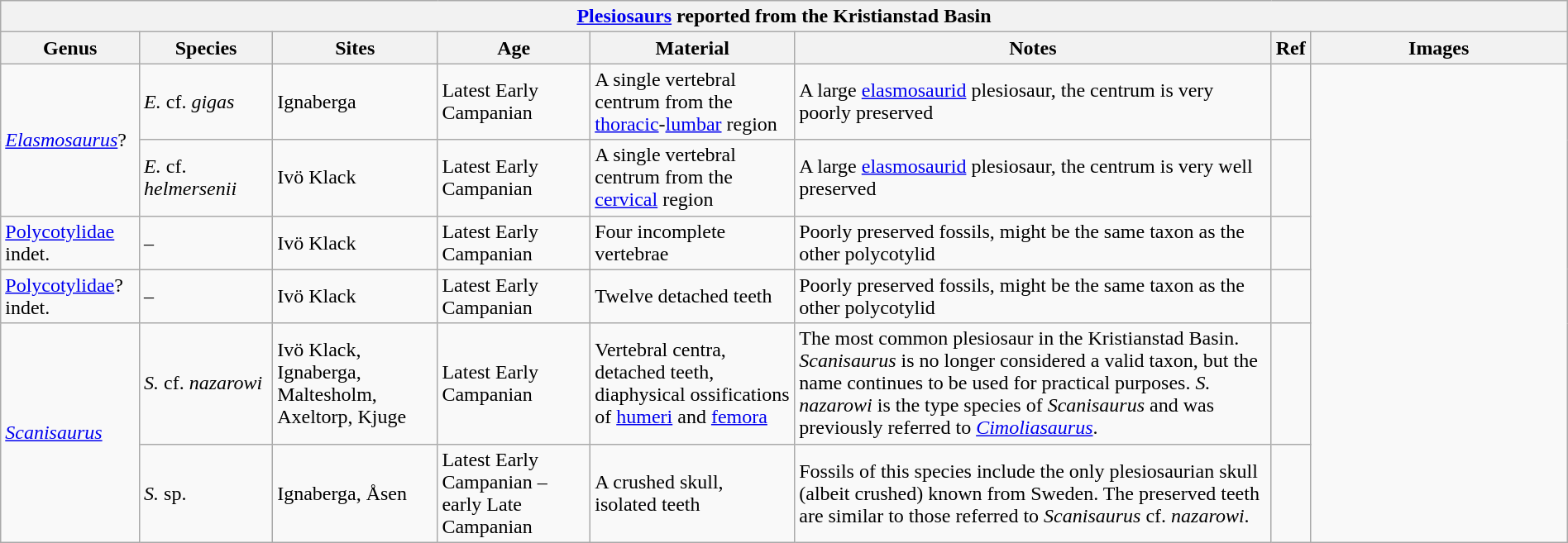<table class="wikitable sortable mw-collapsible" style="width:100%">
<tr>
<th colspan="8" style="text-align:center;"><strong><a href='#'>Plesiosaurs</a> reported from the Kristianstad Basin</strong></th>
</tr>
<tr>
<th>Genus</th>
<th width="100px">Species</th>
<th>Sites</th>
<th>Age</th>
<th>Material</th>
<th>Notes</th>
<th>Ref</th>
<th width="200px">Images</th>
</tr>
<tr>
<td rowspan="2"><em><a href='#'>Elasmosaurus</a></em>?</td>
<td><em>E.</em> cf. <em>gigas</em></td>
<td>Ignaberga</td>
<td>Latest Early Campanian</td>
<td>A single vertebral centrum from the <a href='#'>thoracic</a>-<a href='#'>lumbar</a> region</td>
<td>A large <a href='#'>elasmosaurid</a> plesiosaur, the centrum is very poorly preserved</td>
<td></td>
<td rowspan="6"><br>
</td>
</tr>
<tr>
<td><em>E.</em> cf. <em>helmersenii</em></td>
<td>Ivö Klack</td>
<td>Latest Early Campanian</td>
<td>A single vertebral centrum from the <a href='#'>cervical</a> region</td>
<td>A large <a href='#'>elasmosaurid</a> plesiosaur, the centrum is very well preserved</td>
<td></td>
</tr>
<tr>
<td><a href='#'>Polycotylidae</a> indet.</td>
<td>–</td>
<td>Ivö Klack</td>
<td>Latest Early Campanian</td>
<td>Four incomplete vertebrae</td>
<td>Poorly preserved fossils, might be the same taxon as the other polycotylid</td>
<td></td>
</tr>
<tr>
<td><a href='#'>Polycotylidae</a>? indet.</td>
<td>–</td>
<td>Ivö Klack</td>
<td>Latest Early Campanian</td>
<td>Twelve detached teeth</td>
<td>Poorly preserved fossils, might be the same taxon as the other polycotylid</td>
<td></td>
</tr>
<tr>
<td rowspan="2"><em><a href='#'>Scanisaurus</a></em></td>
<td><em>S.</em> cf. <em>nazarowi</em></td>
<td>Ivö Klack, Ignaberga, Maltesholm, Axeltorp, Kjuge</td>
<td>Latest Early Campanian</td>
<td>Vertebral centra, detached teeth, diaphysical ossifications of <a href='#'>humeri</a> and <a href='#'>femora</a></td>
<td>The most common plesiosaur in the Kristianstad Basin. <em>Scanisaurus</em> is no longer considered a valid taxon, but the name continues to be used for practical purposes. <em>S. nazarowi</em> is the type species of <em>Scanisaurus</em> and was previously referred to <em><a href='#'>Cimoliasaurus</a></em>.</td>
<td></td>
</tr>
<tr>
<td><em>S.</em> sp.</td>
<td>Ignaberga, Åsen</td>
<td>Latest Early Campanian – early Late Campanian</td>
<td>A crushed skull, isolated teeth</td>
<td>Fossils of this species include the only plesiosaurian skull (albeit crushed) known from Sweden. The preserved teeth are similar to those referred to <em>Scanisaurus</em> cf. <em>nazarowi</em>.</td>
<td></td>
</tr>
</table>
